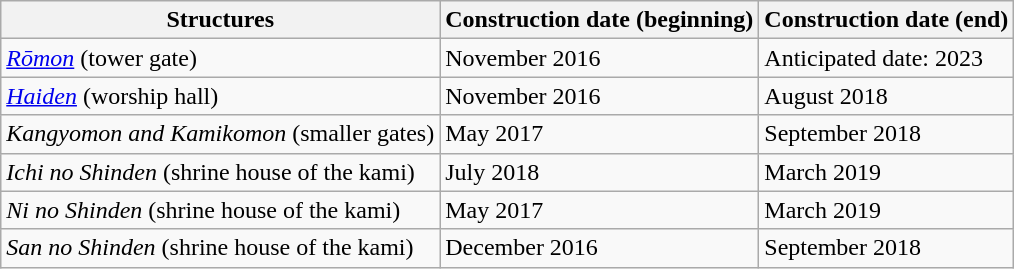<table class="wikitable">
<tr>
<th>Structures</th>
<th>Construction date (beginning)</th>
<th>Construction date (end)</th>
</tr>
<tr>
<td><em><a href='#'>Rōmon</a></em> (tower gate)</td>
<td>November 2016</td>
<td>Anticipated date: 2023</td>
</tr>
<tr>
<td><em><a href='#'>Haiden</a></em> (worship hall)</td>
<td>November 2016</td>
<td>August 2018</td>
</tr>
<tr>
<td><em>Kangyomon and Kamikomon</em> (smaller gates)</td>
<td>May 2017</td>
<td>September 2018</td>
</tr>
<tr>
<td><em>Ichi no Shinden</em> (shrine house of the kami)</td>
<td>July 2018</td>
<td>March 2019</td>
</tr>
<tr>
<td><em>Ni no Shinden</em> (shrine house of the kami)</td>
<td>May 2017</td>
<td>March 2019</td>
</tr>
<tr>
<td><em>San no Shinden</em> (shrine house of the kami)</td>
<td>December 2016</td>
<td>September 2018</td>
</tr>
</table>
